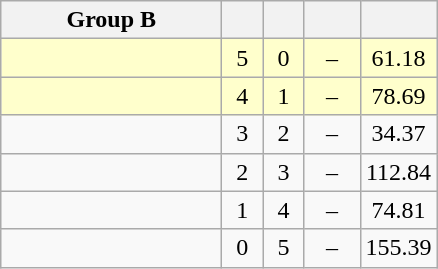<table class="wikitable" style="text-align: center;">
<tr>
<th width=140>Group B</th>
<th width=20></th>
<th width=20></th>
<th width=30></th>
<th width=20></th>
</tr>
<tr bgcolor=#ffffcc>
<td style="text-align:left;"></td>
<td>5</td>
<td>0</td>
<td>–</td>
<td>61.18</td>
</tr>
<tr bgcolor=#ffffcc>
<td style="text-align:left;"></td>
<td>4</td>
<td>1</td>
<td>–</td>
<td>78.69</td>
</tr>
<tr>
<td style="text-align:left;"></td>
<td>3</td>
<td>2</td>
<td>–</td>
<td>34.37</td>
</tr>
<tr>
<td style="text-align:left;"></td>
<td>2</td>
<td>3</td>
<td>–</td>
<td>112.84</td>
</tr>
<tr>
<td style="text-align:left;"></td>
<td>1</td>
<td>4</td>
<td>–</td>
<td>74.81</td>
</tr>
<tr>
<td style="text-align:left;"></td>
<td>0</td>
<td>5</td>
<td>–</td>
<td>155.39</td>
</tr>
</table>
